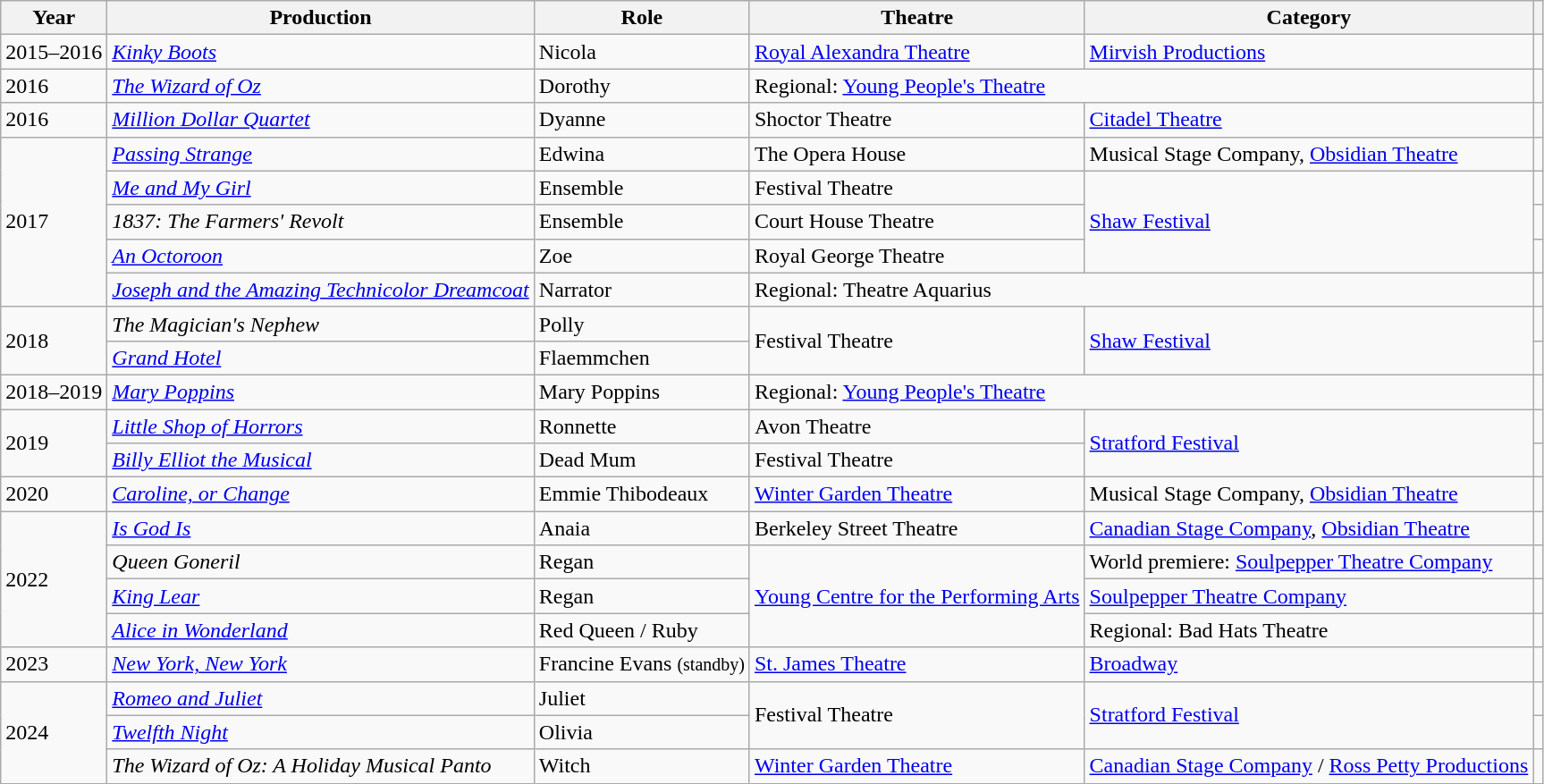<table class="wikitable sortable">
<tr>
<th>Year</th>
<th>Production</th>
<th>Role</th>
<th>Theatre</th>
<th>Category</th>
<th></th>
</tr>
<tr>
<td>2015–2016</td>
<td><em><a href='#'> Kinky Boots</a></em></td>
<td>Nicola</td>
<td><a href='#'>Royal Alexandra Theatre</a></td>
<td><a href='#'>Mirvish Productions</a></td>
<td></td>
</tr>
<tr>
<td>2016</td>
<td><em><a href='#'> The Wizard of Oz</a></em></td>
<td>Dorothy</td>
<td colspan=2>Regional: <a href='#'>Young People's Theatre</a></td>
<td></td>
</tr>
<tr>
<td>2016</td>
<td><em><a href='#'> Million Dollar Quartet</a></em></td>
<td>Dyanne</td>
<td>Shoctor Theatre</td>
<td><a href='#'>Citadel Theatre</a></td>
<td></td>
</tr>
<tr>
<td rowspan=5>2017</td>
<td><em><a href='#'>Passing Strange</a></em></td>
<td>Edwina</td>
<td>The Opera House</td>
<td>Musical Stage Company, <a href='#'>Obsidian Theatre</a></td>
<td></td>
</tr>
<tr>
<td><em><a href='#'>Me and My Girl</a></em></td>
<td>Ensemble</td>
<td>Festival Theatre</td>
<td rowspan=3><a href='#'>Shaw Festival</a></td>
<td></td>
</tr>
<tr>
<td><em>1837: The Farmers' Revolt</em></td>
<td>Ensemble</td>
<td>Court House Theatre</td>
<td></td>
</tr>
<tr>
<td><em><a href='#'>An Octoroon</a></em></td>
<td>Zoe</td>
<td>Royal George Theatre</td>
<td></td>
</tr>
<tr>
<td><em><a href='#'>Joseph and the Amazing Technicolor Dreamcoat</a></em></td>
<td>Narrator</td>
<td colspan=2>Regional: Theatre Aquarius</td>
<td></td>
</tr>
<tr>
<td rowspan=2>2018</td>
<td><em>The Magician's Nephew</em></td>
<td>Polly</td>
<td rowspan=2>Festival Theatre</td>
<td rowspan=2><a href='#'>Shaw Festival</a></td>
<td></td>
</tr>
<tr>
<td><em><a href='#'> Grand Hotel</a></em></td>
<td>Flaemmchen</td>
<td></td>
</tr>
<tr>
<td>2018–2019</td>
<td><em><a href='#'> Mary Poppins</a></em></td>
<td>Mary Poppins</td>
<td colspan=2>Regional: <a href='#'>Young People's Theatre</a></td>
<td></td>
</tr>
<tr>
<td rowspan=2>2019</td>
<td><em><a href='#'> Little Shop of Horrors</a></em></td>
<td>Ronnette</td>
<td>Avon Theatre</td>
<td rowspan=2><a href='#'>Stratford Festival</a></td>
<td></td>
</tr>
<tr>
<td><em><a href='#'>Billy Elliot the Musical</a></em></td>
<td>Dead Mum</td>
<td>Festival Theatre</td>
<td></td>
</tr>
<tr>
<td>2020</td>
<td><em><a href='#'>Caroline, or Change</a></em></td>
<td>Emmie Thibodeaux</td>
<td><a href='#'> Winter Garden Theatre</a></td>
<td>Musical Stage Company, <a href='#'>Obsidian Theatre</a></td>
<td></td>
</tr>
<tr>
<td rowspan=4>2022</td>
<td><em><a href='#'>Is God Is</a></em></td>
<td>Anaia</td>
<td>Berkeley Street Theatre</td>
<td><a href='#'>Canadian Stage Company</a>, <a href='#'>Obsidian Theatre</a></td>
<td></td>
</tr>
<tr>
<td><em>Queen Goneril</em></td>
<td>Regan</td>
<td rowspan=3><a href='#'>Young Centre for the Performing Arts</a></td>
<td>World premiere: <a href='#'> Soulpepper Theatre Company</a></td>
<td></td>
</tr>
<tr>
<td><em><a href='#'>King Lear</a></em></td>
<td>Regan</td>
<td><a href='#'> Soulpepper Theatre Company</a></td>
<td></td>
</tr>
<tr>
<td><em><a href='#'> Alice in Wonderland</a></em></td>
<td>Red Queen / Ruby</td>
<td>Regional: Bad Hats Theatre</td>
<td></td>
</tr>
<tr>
<td>2023</td>
<td><em><a href='#'> New York, New York</a></em></td>
<td>Francine Evans <small>(standby)</small></td>
<td><a href='#'>St. James Theatre</a></td>
<td><a href='#'> Broadway</a></td>
<td></td>
</tr>
<tr>
<td rowspan=3>2024</td>
<td><em><a href='#'>Romeo and Juliet</a></em></td>
<td>Juliet</td>
<td rowspan=2>Festival Theatre</td>
<td rowspan=2><a href='#'>Stratford Festival</a></td>
<td></td>
</tr>
<tr>
<td><em><a href='#'>Twelfth Night</a></em></td>
<td>Olivia</td>
<td></td>
</tr>
<tr>
<td><em>The Wizard of Oz: A Holiday Musical Panto</em></td>
<td>Witch</td>
<td><a href='#'> Winter Garden Theatre</a></td>
<td><a href='#'>Canadian Stage Company</a> / <a href='#'> Ross Petty Productions</a></td>
<td></td>
</tr>
</table>
